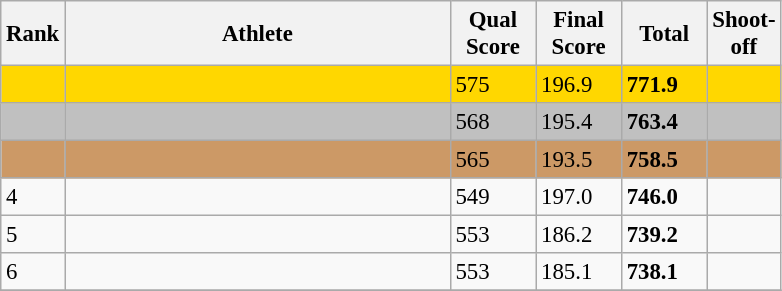<table class="wikitable" style="font-size:95%" style="width:35em;" style="text-align:center">
<tr>
<th>Rank</th>
<th width=250>Athlete</th>
<th width=50>Qual Score</th>
<th width=50>Final Score</th>
<th width=50>Total</th>
<th width=40>Shoot-off</th>
</tr>
<tr bgcolor=gold>
<td></td>
<td align=left></td>
<td>575</td>
<td>196.9</td>
<td><strong>771.9</strong></td>
<td></td>
</tr>
<tr bgcolor=silver>
<td></td>
<td align=left></td>
<td>568</td>
<td>195.4</td>
<td><strong>763.4</strong></td>
<td></td>
</tr>
<tr bgcolor=cc9966>
<td></td>
<td align=left></td>
<td>565</td>
<td>193.5</td>
<td><strong>758.5</strong></td>
<td></td>
</tr>
<tr>
<td>4</td>
<td align=left></td>
<td>549</td>
<td>197.0</td>
<td><strong>746.0</strong></td>
<td></td>
</tr>
<tr>
<td>5</td>
<td align=left></td>
<td>553</td>
<td>186.2</td>
<td><strong>739.2</strong></td>
<td></td>
</tr>
<tr>
<td>6</td>
<td align=left></td>
<td>553</td>
<td>185.1</td>
<td><strong>738.1</strong></td>
<td></td>
</tr>
<tr>
</tr>
</table>
